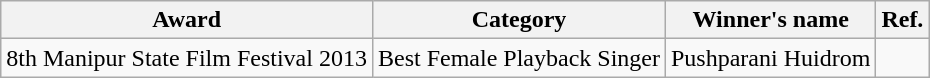<table class="wikitable sortable">
<tr>
<th>Award</th>
<th>Category</th>
<th>Winner's name</th>
<th>Ref.</th>
</tr>
<tr>
<td>8th Manipur State Film Festival 2013</td>
<td>Best Female Playback Singer</td>
<td>Pushparani Huidrom</td>
<td></td>
</tr>
</table>
